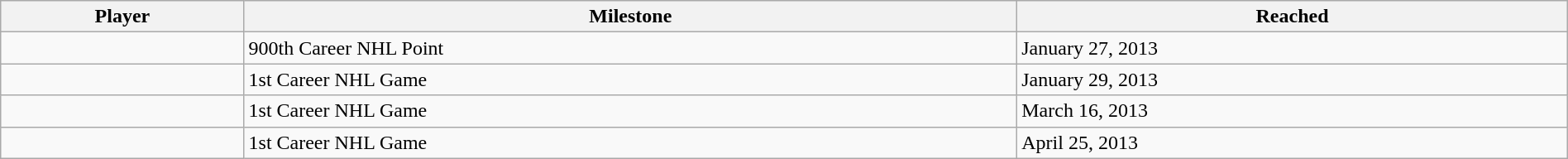<table class="wikitable sortable" style="width:100%;">
<tr align=center>
<th>Player</th>
<th>Milestone</th>
<th>Reached</th>
</tr>
<tr>
<td></td>
<td>900th Career NHL Point</td>
<td>January 27, 2013</td>
</tr>
<tr>
<td></td>
<td>1st Career NHL Game</td>
<td>January 29, 2013</td>
</tr>
<tr>
<td></td>
<td>1st Career NHL Game</td>
<td>March 16, 2013</td>
</tr>
<tr>
<td></td>
<td>1st Career NHL Game</td>
<td>April 25, 2013</td>
</tr>
</table>
